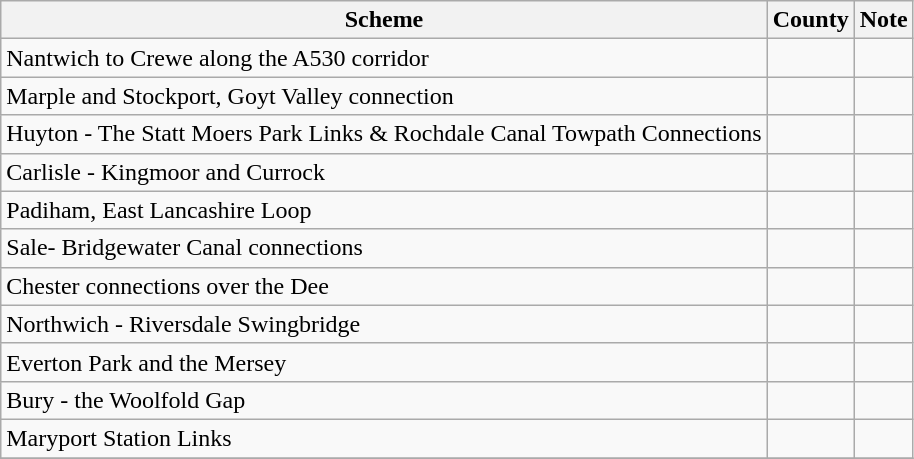<table class="wikitable">
<tr>
<th>Scheme</th>
<th>County</th>
<th>Note</th>
</tr>
<tr>
<td>Nantwich to Crewe along the A530 corridor</td>
<td></td>
<td></td>
</tr>
<tr>
<td>Marple and Stockport, Goyt Valley connection</td>
<td></td>
<td></td>
</tr>
<tr>
<td>Huyton - The Statt Moers Park Links & Rochdale Canal Towpath Connections</td>
<td></td>
<td></td>
</tr>
<tr>
<td>Carlisle - Kingmoor and Currock</td>
<td></td>
<td></td>
</tr>
<tr>
<td>Padiham, East Lancashire Loop</td>
<td></td>
<td></td>
</tr>
<tr>
<td>Sale- Bridgewater Canal connections</td>
<td></td>
<td></td>
</tr>
<tr>
<td>Chester connections over the Dee</td>
<td></td>
<td></td>
</tr>
<tr>
<td>Northwich - Riversdale Swingbridge</td>
<td></td>
<td></td>
</tr>
<tr>
<td>Everton Park and the Mersey</td>
<td></td>
<td></td>
</tr>
<tr>
<td>Bury - the Woolfold Gap</td>
<td></td>
<td></td>
</tr>
<tr>
<td>Maryport Station Links</td>
<td></td>
<td></td>
</tr>
<tr>
</tr>
</table>
